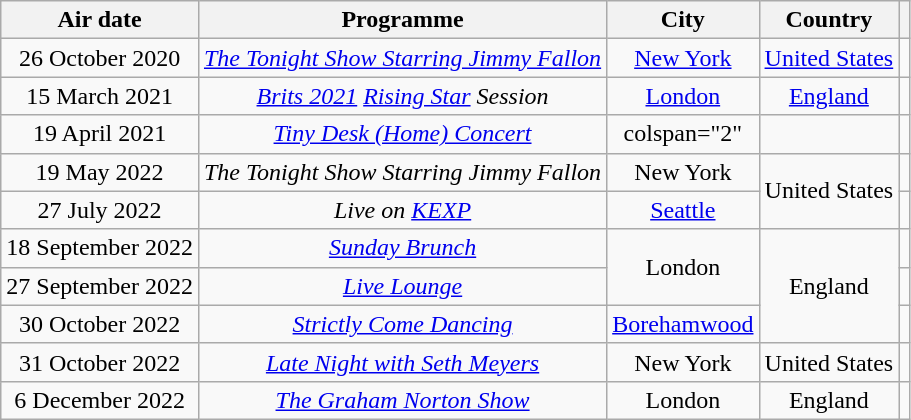<table class="wikitable" style="text-align:center;">
<tr>
<th>Air date</th>
<th>Programme</th>
<th>City</th>
<th>Country</th>
<th></th>
</tr>
<tr>
<td>26 October 2020</td>
<td><em><a href='#'>The Tonight Show Starring Jimmy Fallon</a></em></td>
<td><a href='#'>New York</a></td>
<td><a href='#'>United States</a></td>
<td></td>
</tr>
<tr>
<td>15 March 2021</td>
<td><em><a href='#'>Brits 2021</a> <a href='#'>Rising Star</a> Session</em></td>
<td><a href='#'>London</a></td>
<td><a href='#'>England</a></td>
<td></td>
</tr>
<tr>
<td>19 April 2021</td>
<td><em><a href='#'>Tiny Desk (Home) Concert</a></em></td>
<td>colspan="2" </td>
<td></td>
</tr>
<tr>
<td>19 May 2022</td>
<td><em>The Tonight Show Starring Jimmy Fallon</em></td>
<td>New York</td>
<td rowspan="2">United States</td>
<td></td>
</tr>
<tr>
<td>27 July 2022</td>
<td><em>Live on <a href='#'>KEXP</a></em></td>
<td><a href='#'>Seattle</a></td>
<td></td>
</tr>
<tr>
<td>18 September 2022</td>
<td><em><a href='#'>Sunday Brunch</a></em></td>
<td rowspan="2">London</td>
<td rowspan="3">England</td>
<td></td>
</tr>
<tr>
<td>27 September 2022</td>
<td><em><a href='#'>Live Lounge</a></em></td>
<td></td>
</tr>
<tr>
<td>30 October 2022</td>
<td><em><a href='#'>Strictly Come Dancing</a></em></td>
<td><a href='#'>Borehamwood</a></td>
<td></td>
</tr>
<tr>
<td>31 October 2022</td>
<td><em><a href='#'>Late Night with Seth Meyers</a></em></td>
<td>New York</td>
<td>United States</td>
<td></td>
</tr>
<tr>
<td>6 December 2022</td>
<td><em><a href='#'>The Graham Norton Show</a></em></td>
<td>London</td>
<td>England</td>
<td></td>
</tr>
</table>
